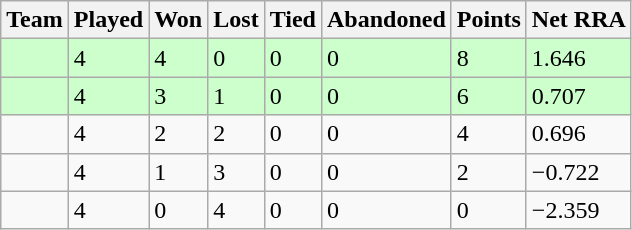<table class="wikitable">
<tr>
<th>Team</th>
<th>Played</th>
<th>Won</th>
<th>Lost</th>
<th>Tied</th>
<th>Abandoned</th>
<th>Points</th>
<th>Net RRA</th>
</tr>
<tr style="background:#cfc;">
<td></td>
<td>4</td>
<td>4</td>
<td>0</td>
<td>0</td>
<td>0</td>
<td>8</td>
<td>1.646</td>
</tr>
<tr style="background:#cfc;">
<td></td>
<td>4</td>
<td>3</td>
<td>1</td>
<td>0</td>
<td>0</td>
<td>6</td>
<td>0.707</td>
</tr>
<tr>
<td></td>
<td>4</td>
<td>2</td>
<td>2</td>
<td>0</td>
<td>0</td>
<td>4</td>
<td>0.696</td>
</tr>
<tr>
<td></td>
<td>4</td>
<td>1</td>
<td>3</td>
<td>0</td>
<td>0</td>
<td>2</td>
<td>−0.722</td>
</tr>
<tr>
<td></td>
<td>4</td>
<td>0</td>
<td>4</td>
<td>0</td>
<td>0</td>
<td>0</td>
<td>−2.359</td>
</tr>
</table>
